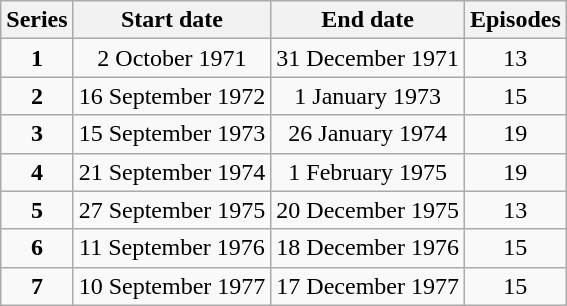<table class="wikitable" style="text-align:center;">
<tr>
<th>Series</th>
<th>Start date</th>
<th>End date</th>
<th>Episodes</th>
</tr>
<tr>
<td><strong>1</strong></td>
<td>2 October 1971</td>
<td>31 December 1971</td>
<td>13</td>
</tr>
<tr>
<td><strong>2</strong></td>
<td>16 September 1972</td>
<td>1 January 1973</td>
<td>15</td>
</tr>
<tr>
<td><strong>3</strong></td>
<td>15 September 1973</td>
<td>26 January 1974</td>
<td>19</td>
</tr>
<tr>
<td><strong>4</strong></td>
<td>21 September 1974</td>
<td>1 February 1975</td>
<td>19</td>
</tr>
<tr>
<td><strong>5</strong></td>
<td>27 September 1975</td>
<td>20 December 1975</td>
<td>13</td>
</tr>
<tr>
<td><strong>6</strong></td>
<td>11 September 1976</td>
<td>18 December 1976</td>
<td>15</td>
</tr>
<tr>
<td><strong>7</strong></td>
<td>10 September 1977</td>
<td>17 December 1977</td>
<td>15</td>
</tr>
</table>
